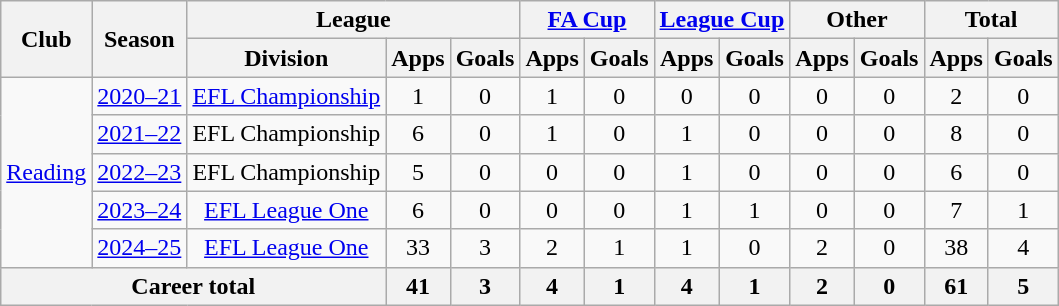<table class="wikitable" style="text-align: center">
<tr>
<th rowspan="2">Club</th>
<th rowspan="2">Season</th>
<th colspan="3">League</th>
<th colspan="2"><a href='#'>FA Cup</a></th>
<th colspan="2"><a href='#'>League Cup</a></th>
<th colspan="2">Other</th>
<th colspan="2">Total</th>
</tr>
<tr>
<th>Division</th>
<th>Apps</th>
<th>Goals</th>
<th>Apps</th>
<th>Goals</th>
<th>Apps</th>
<th>Goals</th>
<th>Apps</th>
<th>Goals</th>
<th>Apps</th>
<th>Goals</th>
</tr>
<tr>
<td rowspan="5"><a href='#'>Reading</a></td>
<td><a href='#'>2020–21</a></td>
<td><a href='#'>EFL Championship</a></td>
<td>1</td>
<td>0</td>
<td>1</td>
<td>0</td>
<td>0</td>
<td>0</td>
<td>0</td>
<td>0</td>
<td>2</td>
<td>0</td>
</tr>
<tr>
<td><a href='#'>2021–22</a></td>
<td>EFL Championship</td>
<td>6</td>
<td>0</td>
<td>1</td>
<td>0</td>
<td>1</td>
<td>0</td>
<td>0</td>
<td>0</td>
<td>8</td>
<td>0</td>
</tr>
<tr>
<td><a href='#'>2022–23</a></td>
<td>EFL Championship</td>
<td>5</td>
<td>0</td>
<td>0</td>
<td>0</td>
<td>1</td>
<td>0</td>
<td>0</td>
<td>0</td>
<td>6</td>
<td>0</td>
</tr>
<tr>
<td><a href='#'>2023–24</a></td>
<td><a href='#'>EFL League One</a></td>
<td>6</td>
<td>0</td>
<td>0</td>
<td>0</td>
<td>1</td>
<td>1</td>
<td>0</td>
<td>0</td>
<td>7</td>
<td>1</td>
</tr>
<tr>
<td><a href='#'>2024–25</a></td>
<td><a href='#'>EFL League One</a></td>
<td>33</td>
<td>3</td>
<td>2</td>
<td>1</td>
<td>1</td>
<td>0</td>
<td>2</td>
<td>0</td>
<td>38</td>
<td>4</td>
</tr>
<tr>
<th colspan="3">Career total</th>
<th>41</th>
<th>3</th>
<th>4</th>
<th>1</th>
<th>4</th>
<th>1</th>
<th>2</th>
<th>0</th>
<th>61</th>
<th>5</th>
</tr>
</table>
